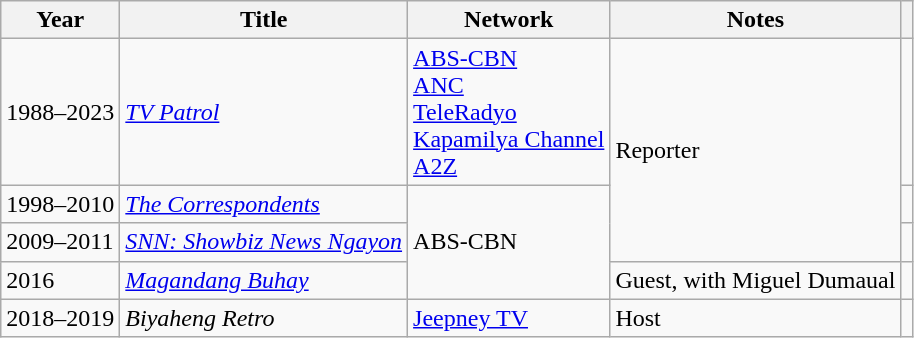<table class="wikitable">
<tr>
<th>Year</th>
<th>Title</th>
<th>Network</th>
<th>Notes</th>
<th></th>
</tr>
<tr>
<td>1988–2023</td>
<td><em><a href='#'>TV Patrol</a></em></td>
<td><a href='#'>ABS-CBN</a><br><a href='#'>ANC</a><br><a href='#'>TeleRadyo</a><br><a href='#'>Kapamilya Channel</a><br><a href='#'>A2Z</a></td>
<td rowspan="3">Reporter</td>
<td></td>
</tr>
<tr>
<td>1998–2010</td>
<td><em><a href='#'>The Correspondents</a></em></td>
<td rowspan="3">ABS-CBN</td>
<td></td>
</tr>
<tr>
<td>2009–2011</td>
<td><em><a href='#'>SNN: Showbiz News Ngayon</a></em></td>
<td></td>
</tr>
<tr>
<td>2016</td>
<td><em><a href='#'>Magandang Buhay</a></em></td>
<td>Guest, with Miguel Dumaual</td>
<td></td>
</tr>
<tr>
<td>2018–2019</td>
<td><em>Biyaheng Retro</em></td>
<td><a href='#'>Jeepney TV</a></td>
<td>Host</td>
<td></td>
</tr>
</table>
